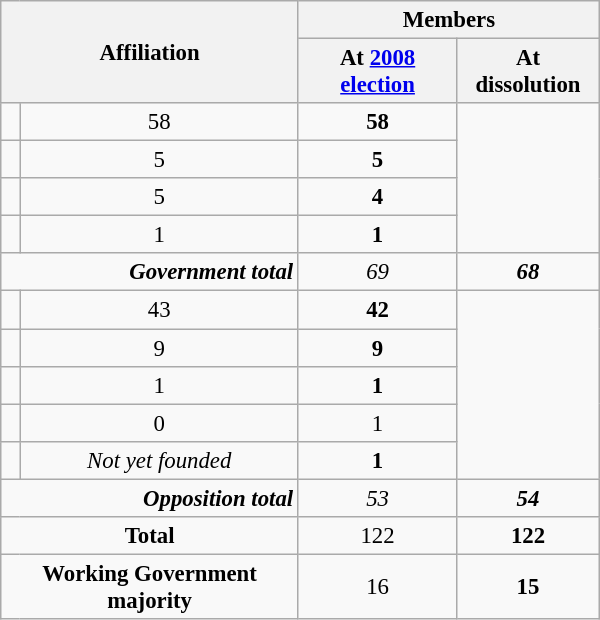<table class="wikitable" border="1" style="font-size:95%; width:300pt; text-align:center">
<tr>
<th colspan="2" rowspan="2" style="text-align:center;vertical-align:middle; ">Affiliation</th>
<th colspan="2" style="vertical-align:top;">Members</th>
</tr>
<tr>
<th>At <a href='#'>2008 election</a></th>
<th>At dissolution</th>
</tr>
<tr>
<td></td>
<td>58</td>
<td><strong>58</strong></td>
</tr>
<tr>
<td> </td>
<td>5</td>
<td><strong>5</strong></td>
</tr>
<tr>
<td> </td>
<td>5</td>
<td><strong>4</strong></td>
</tr>
<tr>
<td> </td>
<td>1</td>
<td><strong>1</strong></td>
</tr>
<tr>
<td colspan="2" rowspan="1" style="text-align:right; "><strong><em>Government total</em></strong></td>
<td><em>69</em></td>
<td><strong><em>68</em></strong></td>
</tr>
<tr>
<td></td>
<td>43</td>
<td><strong>42</strong></td>
</tr>
<tr>
<td></td>
<td>9</td>
<td><strong>9</strong></td>
</tr>
<tr>
<td></td>
<td>1</td>
<td><strong>1</strong></td>
</tr>
<tr>
<td></td>
<td>0</td>
<td>1</td>
</tr>
<tr>
<td></td>
<td><em>Not yet founded</em></td>
<td><strong>1</strong> </td>
</tr>
<tr>
<td colspan="2" rowspan="1" style="text-align:right; "><strong><em>Opposition total</em></strong></td>
<td><em>53</em></td>
<td><strong><em>54</em></strong></td>
</tr>
<tr>
<td colspan="2" rowspan="1"><strong>Total</strong><br></td>
<td>122</td>
<td><strong>122</strong></td>
</tr>
<tr>
<td colspan="2" rowspan="1"><strong>Working Government majority</strong> </td>
<td>16</td>
<td><strong>15</strong></td>
</tr>
</table>
